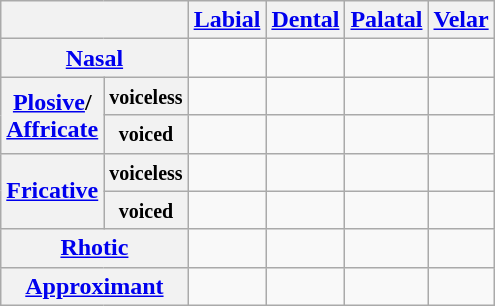<table class="wikitable" style=text-align:center>
<tr>
<th colspan="2"></th>
<th><a href='#'>Labial</a></th>
<th><a href='#'>Dental</a></th>
<th><a href='#'>Palatal</a></th>
<th><a href='#'>Velar</a></th>
</tr>
<tr>
<th colspan="2"><a href='#'>Nasal</a></th>
<td> </td>
<td> </td>
<td></td>
<td> </td>
</tr>
<tr>
<th rowspan="2"><a href='#'>Plosive</a>/<br><a href='#'>Affricate</a></th>
<th><small>voiceless</small></th>
<td> </td>
<td> </td>
<td> </td>
<td> </td>
</tr>
<tr>
<th><small>voiced</small></th>
<td> </td>
<td> </td>
<td> </td>
<td> </td>
</tr>
<tr>
<th rowspan="2"><a href='#'>Fricative</a></th>
<th><small>voiceless</small></th>
<td> </td>
<td> </td>
<td> </td>
<td> </td>
</tr>
<tr>
<th><small>voiced</small></th>
<td> </td>
<td> </td>
<td> </td>
<td> </td>
</tr>
<tr>
<th colspan="2"><a href='#'>Rhotic</a></th>
<td></td>
<td> </td>
<td></td>
<td></td>
</tr>
<tr>
<th colspan="2"><a href='#'>Approximant</a></th>
<td></td>
<td> </td>
<td> </td>
<td></td>
</tr>
</table>
